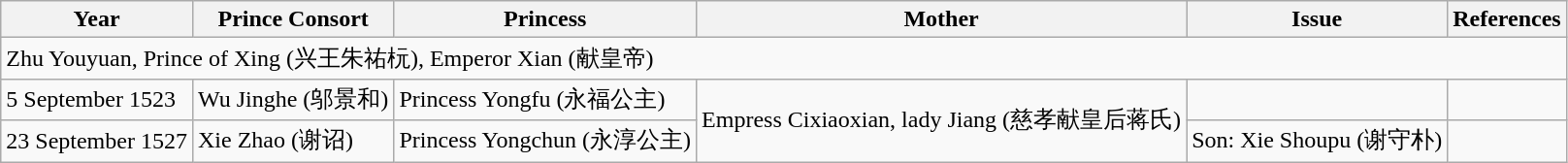<table class="wikitable">
<tr>
<th>Year</th>
<th>Prince Consort</th>
<th>Princess</th>
<th>Mother</th>
<th>Issue</th>
<th>References</th>
</tr>
<tr>
<td colspan="6">Zhu Youyuan, Prince of Xing (兴王朱祐杬), Emperor Xian (献皇帝)</td>
</tr>
<tr>
<td>5 September 1523</td>
<td>Wu Jinghe (邬景和)</td>
<td>Princess Yongfu (永福公主)</td>
<td rowspan="2">Empress Cixiaoxian, lady Jiang (慈孝献皇后蒋氏)</td>
<td></td>
<td></td>
</tr>
<tr>
<td>23 September 1527</td>
<td>Xie Zhao (谢诏)</td>
<td>Princess Yongchun (永淳公主)</td>
<td>Son: Xie Shoupu (谢守朴)</td>
<td></td>
</tr>
</table>
